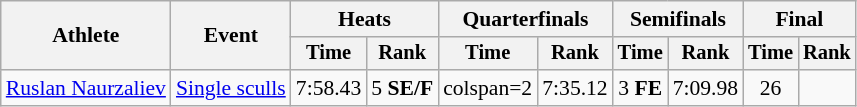<table class="wikitable" style="font-size:90%">
<tr>
<th rowspan="2">Athlete</th>
<th rowspan="2">Event</th>
<th colspan="2">Heats</th>
<th colspan="2">Quarterfinals</th>
<th colspan="2">Semifinals</th>
<th colspan="2">Final</th>
</tr>
<tr style="font-size:95%">
<th>Time</th>
<th>Rank</th>
<th>Time</th>
<th>Rank</th>
<th>Time</th>
<th>Rank</th>
<th>Time</th>
<th>Rank</th>
</tr>
<tr align=center>
<td align=left><a href='#'>Ruslan Naurzaliev</a></td>
<td align=left><a href='#'>Single sculls</a></td>
<td>7:58.43</td>
<td>5 <strong>SE/F</strong></td>
<td>colspan=2 </td>
<td>7:35.12</td>
<td>3 <strong>FE</strong></td>
<td>7:09.98</td>
<td>26</td>
</tr>
</table>
